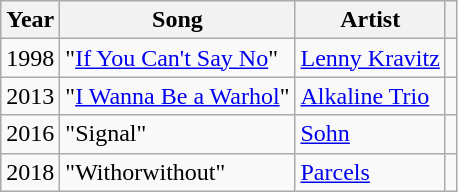<table class="wikitable sortable">
<tr>
<th scope="col">Year</th>
<th scope="col">Song</th>
<th scope="col">Artist</th>
<th scope="col" class="unsortable"></th>
</tr>
<tr>
<td>1998</td>
<td>"<a href='#'>If You Can't Say No</a>"</td>
<td><a href='#'>Lenny Kravitz</a></td>
<td></td>
</tr>
<tr>
<td>2013</td>
<td>"<a href='#'>I Wanna Be a Warhol</a>"</td>
<td><a href='#'>Alkaline Trio</a></td>
<td></td>
</tr>
<tr>
<td>2016</td>
<td>"Signal"</td>
<td><a href='#'>Sohn</a></td>
<td></td>
</tr>
<tr>
<td>2018</td>
<td>"Withorwithout"</td>
<td><a href='#'>Parcels</a></td>
<td></td>
</tr>
</table>
